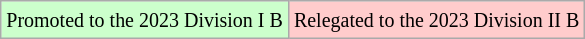<table class="wikitable">
<tr>
<td style="background:#ccffcc;"><small>Promoted to the 2023 Division I B</small></td>
<td style="background:#ffcccc;"><small>Relegated to the 2023 Division II B</small></td>
</tr>
</table>
